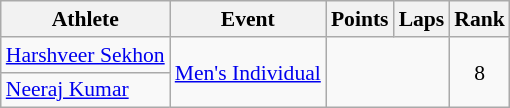<table class="wikitable" style="font-size:90%;text-align:center">
<tr>
<th>Athlete</th>
<th>Event</th>
<th>Points</th>
<th>Laps</th>
<th>Rank</th>
</tr>
<tr>
<td style="text-align:left"><a href='#'>Harshveer Sekhon</a></td>
<td rowspan="2"><a href='#'>Men's Individual</a></td>
<td colspan="2" rowspan="2"></td>
<td rowspan="2">8</td>
</tr>
<tr>
<td style="text-align:left"><a href='#'>Neeraj Kumar</a></td>
</tr>
</table>
